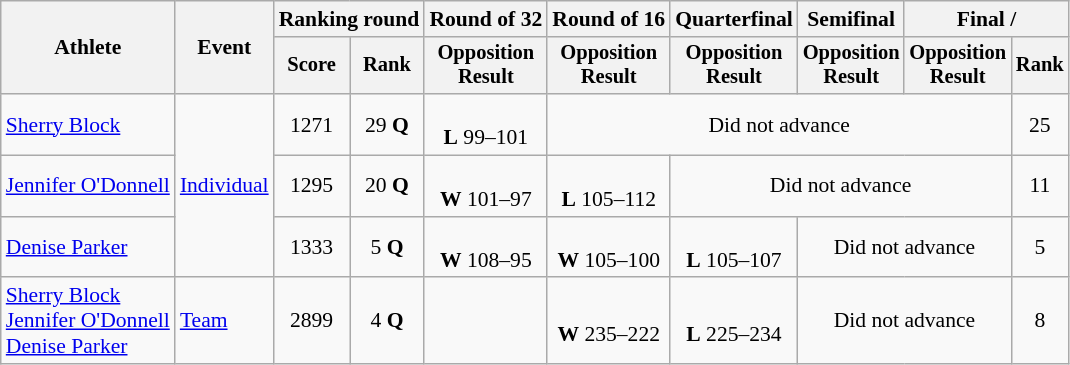<table class=wikitable style=font-size:90%;text-align:center>
<tr>
<th rowspan=2>Athlete</th>
<th rowspan=2>Event</th>
<th colspan=2>Ranking round</th>
<th>Round of 32</th>
<th>Round of 16</th>
<th>Quarterfinal</th>
<th>Semifinal</th>
<th colspan=2>Final / </th>
</tr>
<tr style=font-size:95%>
<th>Score</th>
<th>Rank</th>
<th>Opposition<br>Result</th>
<th>Opposition<br>Result</th>
<th>Opposition<br>Result</th>
<th>Opposition<br>Result</th>
<th>Opposition<br>Result</th>
<th>Rank</th>
</tr>
<tr>
<td align=left><a href='#'>Sherry Block</a></td>
<td align=left rowspan=3><a href='#'>Individual</a></td>
<td>1271</td>
<td>29 <strong>Q</strong></td>
<td><br><strong>L</strong> 99–101</td>
<td colspan=4>Did not advance</td>
<td>25</td>
</tr>
<tr>
<td align=left><a href='#'>Jennifer O'Donnell</a></td>
<td>1295</td>
<td>20 <strong>Q</strong></td>
<td><br><strong>W</strong> 101–97</td>
<td><br><strong>L</strong> 105–112</td>
<td colspan=3>Did not advance</td>
<td>11</td>
</tr>
<tr>
<td align=left><a href='#'>Denise Parker</a></td>
<td>1333</td>
<td>5 <strong>Q</strong></td>
<td><br><strong>W</strong> 108–95</td>
<td><br><strong>W</strong> 105–100</td>
<td><br><strong>L</strong> 105–107</td>
<td colspan=2>Did not advance</td>
<td>5</td>
</tr>
<tr>
<td align=left><a href='#'>Sherry Block</a><br><a href='#'>Jennifer O'Donnell</a><br><a href='#'>Denise Parker</a></td>
<td align=left><a href='#'>Team</a></td>
<td>2899</td>
<td>4 <strong>Q</strong></td>
<td></td>
<td><br><strong>W</strong> 235–222</td>
<td><br><strong>L</strong> 225–234</td>
<td colspan=2>Did not advance</td>
<td>8</td>
</tr>
</table>
